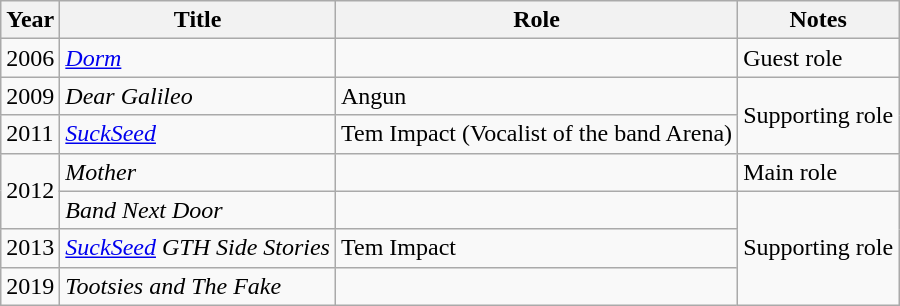<table class="wikitable">
<tr>
<th>Year</th>
<th>Title</th>
<th>Role</th>
<th>Notes</th>
</tr>
<tr>
<td>2006</td>
<td><em><a href='#'>Dorm</a></em></td>
<td></td>
<td>Guest role</td>
</tr>
<tr>
<td>2009</td>
<td><em>Dear Galileo</em></td>
<td>Angun</td>
<td rowspan="2">Supporting role</td>
</tr>
<tr>
<td>2011</td>
<td><em><a href='#'>SuckSeed</a></em></td>
<td>Tem Impact (Vocalist of the band Arena)</td>
</tr>
<tr>
<td rowspan="2">2012</td>
<td><em>Mother</em></td>
<td></td>
<td>Main role</td>
</tr>
<tr>
<td><em>Band Next Door</em></td>
<td></td>
<td rowspan="3">Supporting role</td>
</tr>
<tr>
<td>2013</td>
<td><em><a href='#'>SuckSeed</a> GTH Side Stories</em></td>
<td>Tem Impact</td>
</tr>
<tr>
<td>2019</td>
<td><em>Tootsies and The Fake</em></td>
<td></td>
</tr>
</table>
